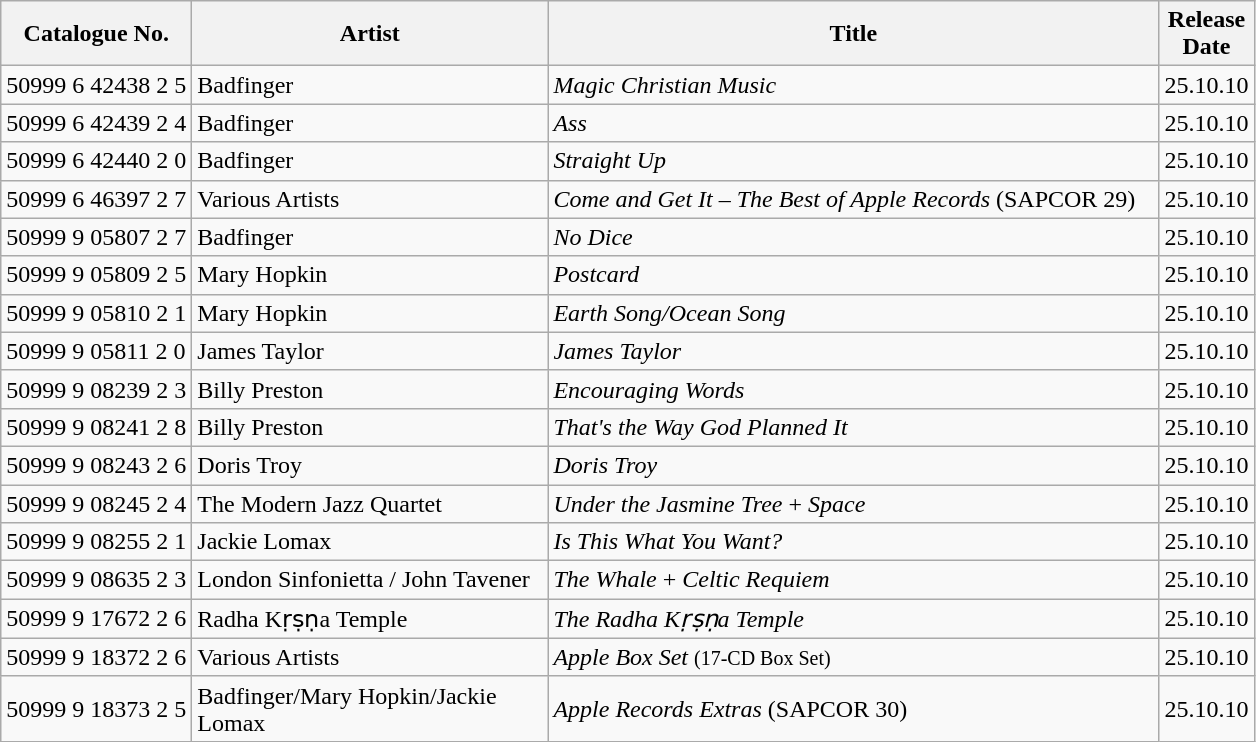<table class="wikitable" style="text-align:left;">
<tr>
<th style="width:120px;"><strong>Catalogue No.</strong></th>
<th style="width:230px;"><strong>Artist</strong></th>
<th style="width:400px;"><strong>Title</strong></th>
<th style="width:55px;"><strong>Release Date</strong></th>
</tr>
<tr>
<td>50999 6 42438 2 5</td>
<td>Badfinger</td>
<td><em>Magic Christian Music</em></td>
<td align=center>25.10.10</td>
</tr>
<tr>
<td>50999 6 42439 2 4</td>
<td>Badfinger</td>
<td><em>Ass</em></td>
<td align=center>25.10.10</td>
</tr>
<tr>
<td>50999 6 42440 2 0</td>
<td>Badfinger</td>
<td><em>Straight Up</em></td>
<td align=center>25.10.10</td>
</tr>
<tr>
<td>50999 6 46397 2 7</td>
<td>Various Artists</td>
<td><em>Come and Get It – The Best of Apple Records</em> (SAPCOR 29)</td>
<td align=center>25.10.10</td>
</tr>
<tr>
<td>50999 9 05807 2 7</td>
<td>Badfinger</td>
<td><em>No Dice</em></td>
<td align=center>25.10.10</td>
</tr>
<tr>
<td>50999 9 05809 2 5</td>
<td>Mary Hopkin</td>
<td><em>Postcard</em></td>
<td align=center>25.10.10</td>
</tr>
<tr>
<td>50999 9 05810 2 1</td>
<td>Mary Hopkin</td>
<td><em>Earth Song/Ocean Song</em></td>
<td align=center>25.10.10</td>
</tr>
<tr>
<td>50999 9 05811 2 0</td>
<td>James Taylor</td>
<td><em>James Taylor</em></td>
<td align=center>25.10.10</td>
</tr>
<tr>
<td>50999 9 08239 2 3</td>
<td>Billy Preston</td>
<td><em>Encouraging Words</em></td>
<td align=center>25.10.10</td>
</tr>
<tr>
<td>50999 9 08241 2 8</td>
<td>Billy Preston</td>
<td><em>That's the Way God Planned It</em></td>
<td align=center>25.10.10</td>
</tr>
<tr>
<td>50999 9 08243 2 6</td>
<td>Doris Troy</td>
<td><em>Doris Troy</em></td>
<td align=center>25.10.10</td>
</tr>
<tr>
<td>50999 9 08245 2 4</td>
<td>The Modern Jazz Quartet</td>
<td><em>Under the Jasmine Tree</em> + <em>Space</em></td>
<td align=center>25.10.10</td>
</tr>
<tr>
<td>50999 9 08255 2 1</td>
<td>Jackie Lomax</td>
<td><em>Is This What You Want?</em></td>
<td align=center>25.10.10</td>
</tr>
<tr>
<td>50999 9 08635 2 3</td>
<td>London Sinfonietta / John Tavener</td>
<td><em>The Whale</em> + <em>Celtic Requiem</em></td>
<td align=center>25.10.10</td>
</tr>
<tr>
<td>50999 9 17672 2 6</td>
<td>Radha Kṛṣṇa Temple</td>
<td><em>The Radha Kṛṣṇa Temple</em></td>
<td align=center>25.10.10</td>
</tr>
<tr>
<td>50999 9 18372 2 6</td>
<td>Various Artists</td>
<td><em>Apple Box Set</em> <small>(17-CD Box Set)</small></td>
<td align=center>25.10.10</td>
</tr>
<tr>
<td>50999 9 18373 2 5</td>
<td>Badfinger/Mary Hopkin/Jackie Lomax</td>
<td><em>Apple Records Extras</em> (SAPCOR 30)</td>
<td align=center>25.10.10</td>
</tr>
</table>
